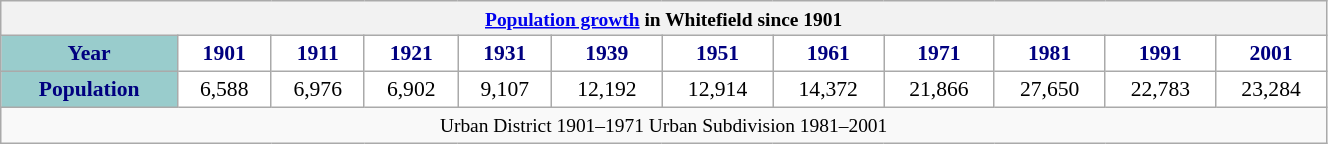<table class="wikitable" style="font-size:90%;width:70%;border:0px;text-align:center;line-height:120%;">
<tr>
<th colspan="12" style="text-align:center;font-size:90%;"><a href='#'>Population growth</a> in Whitefield since 1901</th>
</tr>
<tr>
<th style="background: #99CCCC; color: #000080" height="17">Year</th>
<th style="background: #FFFFFF; color:#000080;">1901</th>
<th style="background: #FFFFFF; color:#000080;">1911</th>
<th style="background: #FFFFFF; color:#000080;">1921</th>
<th style="background: #FFFFFF; color:#000080;">1931</th>
<th style="background: #FFFFFF; color:#000080;">1939</th>
<th style="background: #FFFFFF; color:#000080;">1951</th>
<th style="background: #FFFFFF; color:#000080;">1961</th>
<th style="background: #FFFFFF; color:#000080;">1971</th>
<th style="background: #FFFFFF; color:#000080;">1981</th>
<th style="background: #FFFFFF; color:#000080;">1991</th>
<th style="background: #FFFFFF; color:#000080;">2001</th>
</tr>
<tr Align="center">
<th style="background: #99CCCC; color: #000080" height="17">Population</th>
<td style="background: #FFFFFF; color: black;">6,588</td>
<td style="background: #FFFFFF; color: black;">6,976</td>
<td style="background: #FFFFFF; color: black;">6,902</td>
<td style="background: #FFFFFF; color: black;">9,107</td>
<td style="background: #FFFFFF; color: black;">12,192</td>
<td style="background: #FFFFFF; color: black;">12,914</td>
<td style="background: #FFFFFF; color: black;">14,372</td>
<td style="background: #FFFFFF; color: black;">21,866</td>
<td style="background: #FFFFFF; color: black;">27,650</td>
<td style="background: #FFFFFF; color: black;">22,783</td>
<td style="background: #FFFFFF; color: black;">23,284</td>
</tr>
<tr>
<td colspan="12" style="text-align:center;font-size:90%;">Urban District 1901–1971  Urban Subdivision 1981–2001</td>
</tr>
</table>
